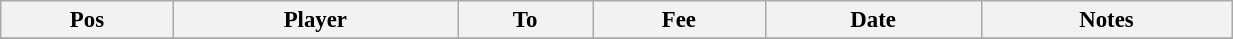<table class="wikitable" style="width:65%; text-align:center; font-size:95%; text-align:left;">
<tr>
<th><strong>Pos</strong></th>
<th><strong>Player</strong></th>
<th><strong>To</strong></th>
<th><strong>Fee</strong></th>
<th><strong>Date</strong></th>
<th><strong>Notes</strong></th>
</tr>
<tr>
</tr>
</table>
